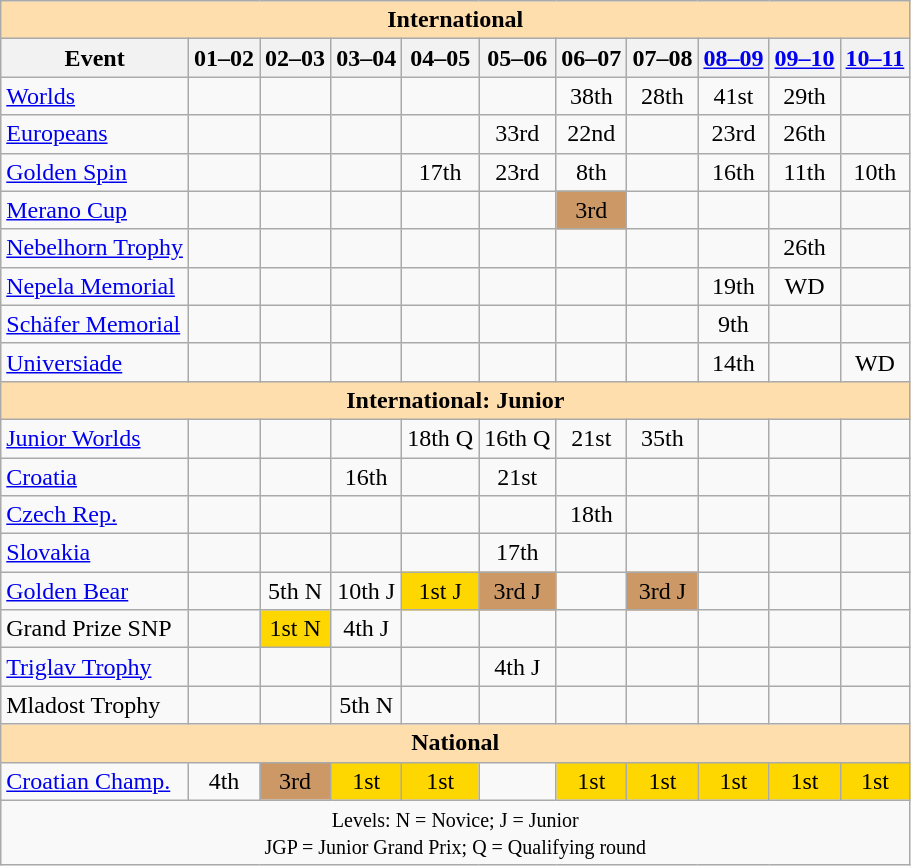<table class="wikitable" style="text-align:center">
<tr>
<th style="background-color: #ffdead; " colspan=11 align=center>International</th>
</tr>
<tr>
<th>Event</th>
<th>01–02</th>
<th>02–03</th>
<th>03–04</th>
<th>04–05</th>
<th>05–06</th>
<th>06–07</th>
<th>07–08</th>
<th><a href='#'>08–09</a></th>
<th><a href='#'>09–10</a></th>
<th><a href='#'>10–11</a></th>
</tr>
<tr>
<td align=left><a href='#'>Worlds</a></td>
<td></td>
<td></td>
<td></td>
<td></td>
<td></td>
<td>38th</td>
<td>28th</td>
<td>41st</td>
<td>29th</td>
<td></td>
</tr>
<tr>
<td align=left><a href='#'>Europeans</a></td>
<td></td>
<td></td>
<td></td>
<td></td>
<td>33rd</td>
<td>22nd</td>
<td></td>
<td>23rd</td>
<td>26th</td>
<td></td>
</tr>
<tr>
<td align=left><a href='#'>Golden Spin</a></td>
<td></td>
<td></td>
<td></td>
<td>17th</td>
<td>23rd</td>
<td>8th</td>
<td></td>
<td>16th</td>
<td>11th</td>
<td>10th</td>
</tr>
<tr>
<td align=left><a href='#'>Merano Cup</a></td>
<td></td>
<td></td>
<td></td>
<td></td>
<td></td>
<td bgcolor=cc9966>3rd</td>
<td></td>
<td></td>
<td></td>
<td></td>
</tr>
<tr>
<td align=left><a href='#'>Nebelhorn Trophy</a></td>
<td></td>
<td></td>
<td></td>
<td></td>
<td></td>
<td></td>
<td></td>
<td></td>
<td>26th</td>
<td></td>
</tr>
<tr>
<td align=left><a href='#'>Nepela Memorial</a></td>
<td></td>
<td></td>
<td></td>
<td></td>
<td></td>
<td></td>
<td></td>
<td>19th</td>
<td>WD</td>
<td></td>
</tr>
<tr>
<td align=left><a href='#'>Schäfer Memorial</a></td>
<td></td>
<td></td>
<td></td>
<td></td>
<td></td>
<td></td>
<td></td>
<td>9th</td>
<td></td>
<td></td>
</tr>
<tr>
<td align=left><a href='#'>Universiade</a></td>
<td></td>
<td></td>
<td></td>
<td></td>
<td></td>
<td></td>
<td></td>
<td>14th</td>
<td></td>
<td>WD</td>
</tr>
<tr>
<th style="background-color: #ffdead; " colspan=11 align=center>International: Junior</th>
</tr>
<tr>
<td align=left><a href='#'>Junior Worlds</a></td>
<td></td>
<td></td>
<td></td>
<td>18th Q</td>
<td>16th Q</td>
<td>21st</td>
<td>35th</td>
<td></td>
<td></td>
<td></td>
</tr>
<tr>
<td align=left> <a href='#'>Croatia</a></td>
<td></td>
<td></td>
<td>16th</td>
<td></td>
<td>21st</td>
<td></td>
<td></td>
<td></td>
<td></td>
<td></td>
</tr>
<tr>
<td align=left> <a href='#'>Czech Rep.</a></td>
<td></td>
<td></td>
<td></td>
<td></td>
<td></td>
<td>18th</td>
<td></td>
<td></td>
<td></td>
<td></td>
</tr>
<tr>
<td align=left> <a href='#'>Slovakia</a></td>
<td></td>
<td></td>
<td></td>
<td></td>
<td>17th</td>
<td></td>
<td></td>
<td></td>
<td></td>
<td></td>
</tr>
<tr>
<td align=left><a href='#'>Golden Bear</a></td>
<td></td>
<td>5th N</td>
<td>10th J</td>
<td bgcolor=gold>1st J</td>
<td bgcolor=cc9966>3rd J</td>
<td></td>
<td bgcolor=cc9966>3rd J</td>
<td></td>
<td></td>
<td></td>
</tr>
<tr>
<td align=left>Grand Prize SNP</td>
<td></td>
<td bgcolor=gold>1st N</td>
<td>4th J</td>
<td></td>
<td></td>
<td></td>
<td></td>
<td></td>
<td></td>
<td></td>
</tr>
<tr>
<td align=left><a href='#'>Triglav Trophy</a></td>
<td></td>
<td></td>
<td></td>
<td></td>
<td>4th J</td>
<td></td>
<td></td>
<td></td>
<td></td>
<td></td>
</tr>
<tr>
<td align=left>Mladost Trophy</td>
<td></td>
<td></td>
<td>5th N</td>
<td></td>
<td></td>
<td></td>
<td></td>
<td></td>
<td></td>
<td></td>
</tr>
<tr>
<th style="background-color: #ffdead; " colspan=11 align=center>National</th>
</tr>
<tr>
<td align=left><a href='#'>Croatian Champ.</a></td>
<td>4th</td>
<td bgcolor=cc9966>3rd</td>
<td bgcolor=gold>1st</td>
<td bgcolor=gold>1st</td>
<td></td>
<td bgcolor=gold>1st</td>
<td bgcolor=gold>1st</td>
<td bgcolor=gold>1st</td>
<td bgcolor=gold>1st</td>
<td bgcolor=gold>1st</td>
</tr>
<tr>
<td colspan=11 align=center><small> Levels: N = Novice; J = Junior <br> JGP = Junior Grand Prix; Q = Qualifying round </small></td>
</tr>
</table>
